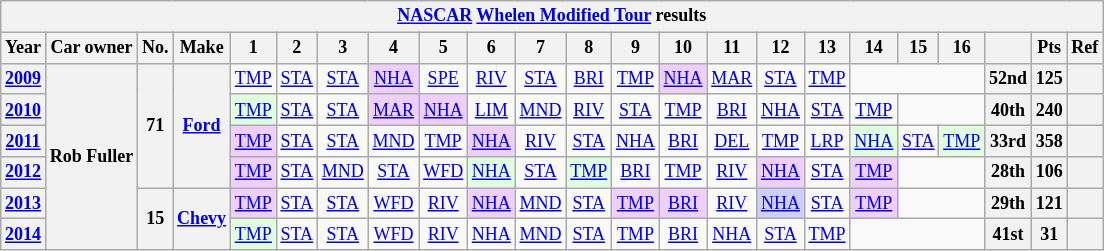<table class="wikitable" style="text-align:center; font-size:75%">
<tr>
<th colspan=38><a href='#'>NASCAR</a> <a href='#'>Whelen Modified Tour</a> results</th>
</tr>
<tr>
<th>Year</th>
<th>Car owner</th>
<th>No.</th>
<th>Make</th>
<th>1</th>
<th>2</th>
<th>3</th>
<th>4</th>
<th>5</th>
<th>6</th>
<th>7</th>
<th>8</th>
<th>9</th>
<th>10</th>
<th>11</th>
<th>12</th>
<th>13</th>
<th>14</th>
<th>15</th>
<th>16</th>
<th></th>
<th>Pts</th>
<th>Ref</th>
</tr>
<tr>
<th><a href='#'>2009</a></th>
<th rowspan=6>Rob Fuller</th>
<th rowspan=4>71</th>
<th rowspan=4><a href='#'>Ford</a></th>
<td><a href='#'>TMP</a></td>
<td><a href='#'>STA</a></td>
<td><a href='#'>STA</a></td>
<td style="background:#EFCFFF;"><a href='#'>NHA</a><br></td>
<td><a href='#'>SPE</a></td>
<td><a href='#'>RIV</a></td>
<td><a href='#'>STA</a></td>
<td><a href='#'>BRI</a></td>
<td><a href='#'>TMP</a></td>
<td style="background:#EFCFFF;"><a href='#'>NHA</a><br></td>
<td><a href='#'>MAR</a></td>
<td><a href='#'>STA</a></td>
<td><a href='#'>TMP</a></td>
<td colspan=3></td>
<th>52nd</th>
<th>125</th>
<th></th>
</tr>
<tr>
<th><a href='#'>2010</a></th>
<td style="background:#DFFFDF;"><a href='#'>TMP</a><br></td>
<td><a href='#'>STA</a></td>
<td><a href='#'>STA</a></td>
<td style="background:#EFCFFF;"><a href='#'>MAR</a><br></td>
<td style="background:#EFCFFF;"><a href='#'>NHA</a><br></td>
<td><a href='#'>LIM</a></td>
<td><a href='#'>MND</a></td>
<td><a href='#'>RIV</a></td>
<td><a href='#'>STA</a></td>
<td><a href='#'>TMP</a></td>
<td><a href='#'>BRI</a></td>
<td><a href='#'>NHA</a></td>
<td><a href='#'>STA</a></td>
<td><a href='#'>TMP</a></td>
<td colspan=2></td>
<th>40th</th>
<th>240</th>
<th></th>
</tr>
<tr>
<th><a href='#'>2011</a></th>
<td style="background:#EFCFFF;"><a href='#'>TMP</a><br></td>
<td><a href='#'>STA</a></td>
<td><a href='#'>STA</a></td>
<td><a href='#'>MND</a></td>
<td><a href='#'>TMP</a></td>
<td style="background:#EFCFFF;"><a href='#'>NHA</a><br></td>
<td><a href='#'>RIV</a></td>
<td><a href='#'>STA</a></td>
<td><a href='#'>NHA</a></td>
<td><a href='#'>BRI</a></td>
<td><a href='#'>DEL</a></td>
<td><a href='#'>TMP</a></td>
<td><a href='#'>LRP</a></td>
<td style="background:#DFFFDF;"><a href='#'>NHA</a><br></td>
<td><a href='#'>STA</a></td>
<td style="background:#DFFFDF;"><a href='#'>TMP</a><br></td>
<th>33rd</th>
<th>358</th>
<th></th>
</tr>
<tr>
<th><a href='#'>2012</a></th>
<td style="background:#EFCFFF;"><a href='#'>TMP</a><br></td>
<td><a href='#'>STA</a></td>
<td><a href='#'>MND</a></td>
<td><a href='#'>STA</a></td>
<td><a href='#'>WFD</a></td>
<td style="background:#DFFFDF;"><a href='#'>NHA</a><br></td>
<td><a href='#'>STA</a></td>
<td style="background:#DFFFDF;"><a href='#'>TMP</a><br></td>
<td><a href='#'>BRI</a></td>
<td><a href='#'>TMP</a></td>
<td><a href='#'>RIV</a></td>
<td style="background:#EFCFFF;"><a href='#'>NHA</a><br></td>
<td><a href='#'>STA</a></td>
<td style="background:#EFCFFF;"><a href='#'>TMP</a><br></td>
<td colspan=2></td>
<th>28th</th>
<th>106</th>
<th></th>
</tr>
<tr>
<th><a href='#'>2013</a></th>
<th rowspan=2>15</th>
<th rowspan=2><a href='#'>Chevy</a></th>
<td style="background:#EFCFFF;"><a href='#'>TMP</a><br></td>
<td><a href='#'>STA</a></td>
<td><a href='#'>STA</a></td>
<td><a href='#'>WFD</a></td>
<td><a href='#'>RIV</a></td>
<td style="background:#EFCFFF;"><a href='#'>NHA</a><br></td>
<td><a href='#'>MND</a></td>
<td><a href='#'>STA</a></td>
<td style="background:#EFCFFF;"><a href='#'>TMP</a><br></td>
<td style="background:#EFCFFF;"><a href='#'>BRI</a><br></td>
<td><a href='#'>RIV</a></td>
<td style="background:#CFCFFF;"><a href='#'>NHA</a><br></td>
<td><a href='#'>STA</a></td>
<td style="background:#EFCFFF;"><a href='#'>TMP</a><br></td>
<td colspan=2></td>
<th>29th</th>
<th>121</th>
<th></th>
</tr>
<tr>
<th><a href='#'>2014</a></th>
<td style="background:#DFFFDF;"><a href='#'>TMP</a><br></td>
<td><a href='#'>STA</a></td>
<td><a href='#'>STA</a></td>
<td><a href='#'>WFD</a></td>
<td><a href='#'>RIV</a></td>
<td><a href='#'>NHA</a></td>
<td><a href='#'>MND</a></td>
<td><a href='#'>STA</a></td>
<td><a href='#'>TMP</a></td>
<td><a href='#'>BRI</a></td>
<td><a href='#'>NHA</a></td>
<td><a href='#'>STA</a></td>
<td><a href='#'>TMP</a></td>
<td colspan=3></td>
<th>41st</th>
<th>31</th>
<th></th>
</tr>
</table>
